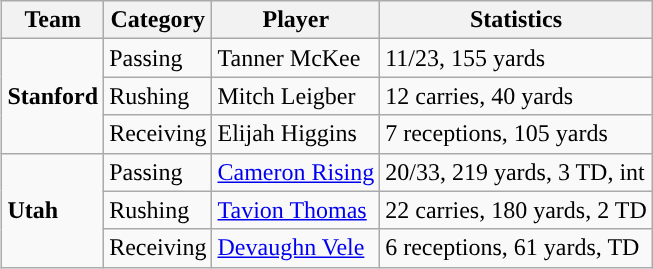<table class="wikitable" style="float: right;">
<tr>
<th>Team</th>
<th>Category</th>
<th>Player</th>
<th>Statistics</th>
</tr>
<tr>
<td rowspan=3><strong>Stanford</strong></td>
<td>Passing</td>
<td>Tanner McKee</td>
<td>11/23, 155 yards</td>
</tr>
<tr>
<td>Rushing</td>
<td>Mitch Leigber</td>
<td>12 carries, 40 yards</td>
</tr>
<tr>
<td>Receiving</td>
<td>Elijah Higgins</td>
<td>7 receptions, 105 yards</td>
</tr>
<tr>
<td rowspan=3><strong>Utah</strong></td>
<td>Passing</td>
<td><a href='#'>Cameron Rising</a></td>
<td>20/33, 219 yards, 3 TD, int</td>
</tr>
<tr>
<td>Rushing</td>
<td><a href='#'>Tavion Thomas</a></td>
<td>22 carries, 180 yards, 2 TD</td>
</tr>
<tr>
<td>Receiving</td>
<td><a href='#'>Devaughn Vele</a></td>
<td>6 receptions, 61 yards, TD</td>
</tr>
</table>
